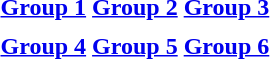<table>
<tr valign=top>
<th align="center"><a href='#'>Group 1</a></th>
<th align="center"><a href='#'>Group 2</a></th>
<th align="center"><a href='#'>Group 3</a></th>
</tr>
<tr valign=top>
<td align="left"></td>
<td align="left"></td>
<td align="left"></td>
</tr>
<tr valign=top>
<th align="center"><a href='#'>Group 4</a></th>
<th align="center"><a href='#'>Group 5</a></th>
<th align="center"><a href='#'>Group 6</a></th>
</tr>
<tr valign=top>
<td align="left"></td>
<td align="left"></td>
<td align="left"></td>
</tr>
</table>
